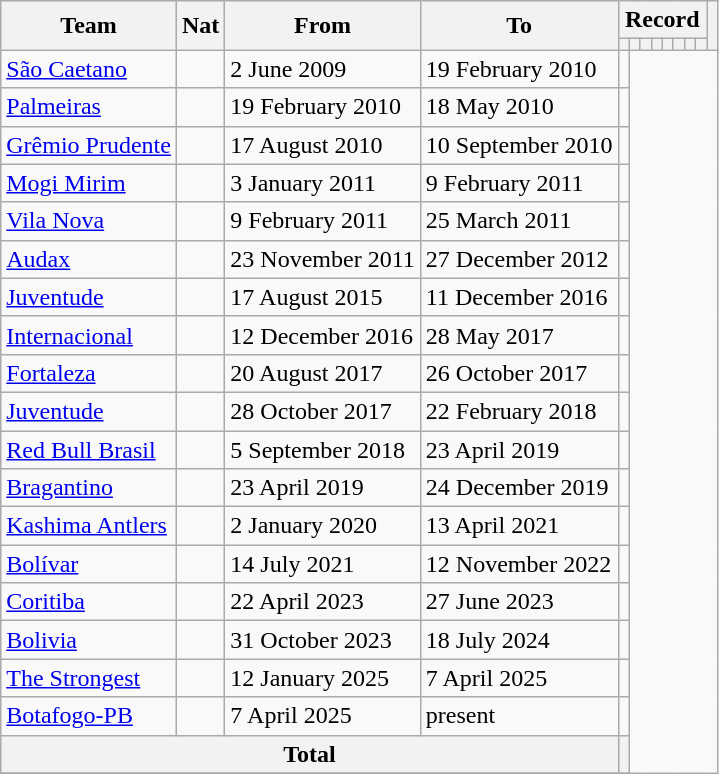<table class="wikitable" style="text-align:center">
<tr>
<th rowspan=2>Team</th>
<th rowspan=2>Nat</th>
<th rowspan=2>From</th>
<th rowspan=2>To</th>
<th colspan=8>Record</th>
<th rowspan=2></th>
</tr>
<tr>
<th></th>
<th></th>
<th></th>
<th></th>
<th></th>
<th></th>
<th></th>
<th></th>
</tr>
<tr>
<td align="left"><a href='#'>São Caetano</a></td>
<td align="left"></td>
<td align="left">2 June 2009</td>
<td align="left">19 February 2010<br></td>
<td></td>
</tr>
<tr>
<td align="left"><a href='#'>Palmeiras</a></td>
<td align="left"></td>
<td align="left">19 February 2010</td>
<td align="left">18 May 2010<br></td>
<td></td>
</tr>
<tr>
<td align="left"><a href='#'>Grêmio Prudente</a></td>
<td align="left"></td>
<td align="left">17 August 2010</td>
<td align="left">10 September 2010<br></td>
<td></td>
</tr>
<tr>
<td align="left"><a href='#'>Mogi Mirim</a></td>
<td align="left"></td>
<td align="left">3 January 2011</td>
<td align="left">9 February 2011<br></td>
<td></td>
</tr>
<tr>
<td align="left"><a href='#'>Vila Nova</a></td>
<td align="left"></td>
<td align="left">9 February 2011</td>
<td align="left">25 March 2011<br></td>
<td></td>
</tr>
<tr>
<td align="left"><a href='#'>Audax</a></td>
<td align="left"></td>
<td align="left">23 November 2011</td>
<td align="left">27 December 2012<br></td>
<td></td>
</tr>
<tr>
<td align="left"><a href='#'>Juventude</a></td>
<td align="left"></td>
<td align="left">17 August 2015</td>
<td align="left">11 December 2016<br></td>
<td></td>
</tr>
<tr>
<td align="left"><a href='#'>Internacional</a></td>
<td align="left"></td>
<td align="left">12 December 2016</td>
<td align="left">28 May 2017<br></td>
<td></td>
</tr>
<tr>
<td align="left"><a href='#'>Fortaleza</a></td>
<td align="left"></td>
<td align="left">20 August 2017</td>
<td align="left">26 October 2017<br></td>
<td></td>
</tr>
<tr>
<td align="left"><a href='#'>Juventude</a></td>
<td align="left"></td>
<td align="left">28 October 2017</td>
<td align="left">22 February 2018<br></td>
<td></td>
</tr>
<tr>
<td align="left"><a href='#'>Red Bull Brasil</a></td>
<td align="left"></td>
<td align="left">5 September 2018</td>
<td align="left">23 April 2019<br></td>
<td></td>
</tr>
<tr>
<td align="left"><a href='#'>Bragantino</a></td>
<td align="left"></td>
<td align="left">23 April 2019</td>
<td align="left">24 December 2019<br></td>
<td></td>
</tr>
<tr>
<td align="left"><a href='#'>Kashima Antlers</a></td>
<td align="left"></td>
<td align="left">2 January 2020</td>
<td align="left">13 April 2021<br></td>
<td></td>
</tr>
<tr>
<td align="left"><a href='#'>Bolívar</a></td>
<td align="left"></td>
<td align="left">14 July 2021</td>
<td align="left">12 November 2022<br></td>
<td></td>
</tr>
<tr>
<td align="left"><a href='#'>Coritiba</a></td>
<td align="left"></td>
<td align="left">22 April 2023</td>
<td align="left">27 June 2023<br></td>
<td></td>
</tr>
<tr>
<td align="left"><a href='#'>Bolivia</a></td>
<td align="left"></td>
<td align="left">31 October 2023</td>
<td align="left">18 July    2024<br></td>
<td></td>
</tr>
<tr>
<td align="left"><a href='#'>The Strongest</a></td>
<td align="left"></td>
<td align="left">12 January 2025</td>
<td align="left">7 April 2025<br></td>
<td></td>
</tr>
<tr>
<td align="left"><a href='#'>Botafogo-PB</a></td>
<td align="left"></td>
<td align="left">7 April 2025</td>
<td align="left">present<br></td>
<td></td>
</tr>
<tr>
<th colspan="4">Total<br></th>
<th></th>
</tr>
<tr>
</tr>
</table>
